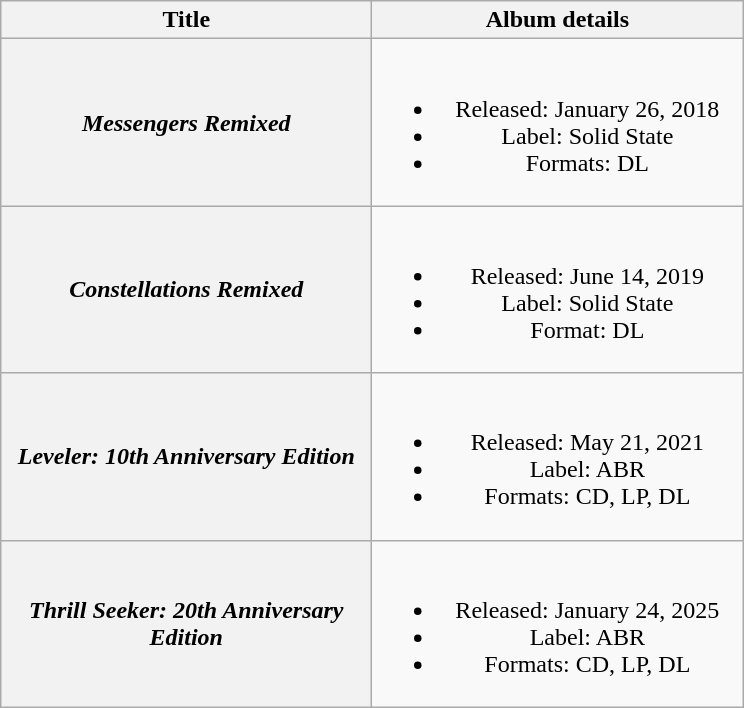<table class="wikitable plainrowheaders" style="text-align:center;">
<tr>
<th scope="col" style="width:15em;">Title</th>
<th scope="col" style="width:15em;">Album details</th>
</tr>
<tr>
<th scope="row"><em>Messengers Remixed</em></th>
<td><br><ul><li>Released: January 26, 2018</li><li>Label: Solid State</li><li>Formats: DL</li></ul></td>
</tr>
<tr>
<th scope="row"><em>Constellations Remixed</em></th>
<td><br><ul><li>Released: June 14, 2019</li><li>Label: Solid State</li><li>Format: DL</li></ul></td>
</tr>
<tr>
<th scope="row"><em>Leveler: 10th Anniversary Edition</em></th>
<td><br><ul><li>Released: May 21, 2021</li><li>Label: ABR</li><li>Formats: CD, LP, DL</li></ul></td>
</tr>
<tr>
<th scope="row"><em>Thrill Seeker: 20th Anniversary Edition</em></th>
<td><br><ul><li>Released: January 24, 2025</li><li>Label: ABR</li><li>Formats: CD, LP, DL</li></ul></td>
</tr>
</table>
